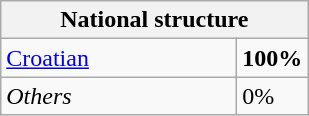<table class="wikitable">
<tr>
<th colspan=2>National structure</th>
</tr>
<tr>
<td width=150><a href='#'>Croatian</a></td>
<td><strong>100%</strong></td>
</tr>
<tr>
<td><em>Others</em></td>
<td>0%</td>
</tr>
</table>
